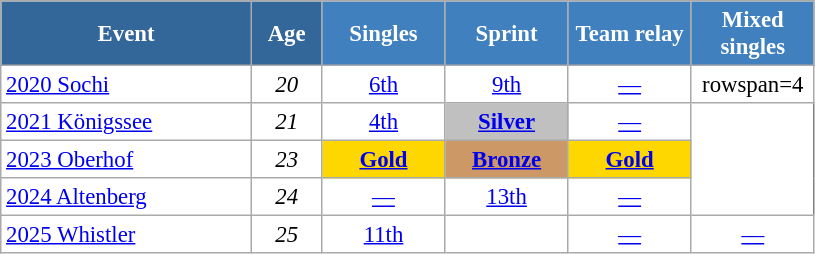<table class="wikitable" style="font-size:95%; text-align:center; border:grey solid 1px; border-collapse:collapse; background:#ffffff;">
<tr>
<th style="background-color:#369; color:white; width:160px;">Event</th>
<th style="background-color:#369; color:white; width:40px;">Age</th>
<th style="background-color:#4180be; color:white; width:75px;">Singles</th>
<th style="background-color:#4180be; color:white; width:75px;">Sprint</th>
<th style="background-color:#4180be; color:white; width:75px;">Team relay</th>
<th style="background-color:#4180be; color:white; width:75px;">Mixed singles</th>
</tr>
<tr>
<td align=left> <a href='#'>2020 Sochi</a></td>
<td><em>20</em></td>
<td><a href='#'>6th</a></td>
<td><a href='#'>9th</a></td>
<td><a href='#'>—</a></td>
<td>rowspan=4 </td>
</tr>
<tr>
<td align=left> <a href='#'>2021 Königssee</a></td>
<td><em>21</em></td>
<td><a href='#'>4th</a></td>
<td style="background:silver;"><a href='#'><strong>Silver</strong></a></td>
<td><a href='#'>—</a></td>
</tr>
<tr>
<td align=left> <a href='#'>2023 Oberhof</a></td>
<td><em>23</em></td>
<td style="background:gold;"><a href='#'><strong>Gold</strong></a></td>
<td style="background:#c96;"><a href='#'><strong>Bronze</strong></a></td>
<td style="background:gold;"><a href='#'><strong>Gold</strong></a></td>
</tr>
<tr>
<td align=left> <a href='#'>2024 Altenberg</a></td>
<td><em>24</em></td>
<td><a href='#'>—</a></td>
<td><a href='#'>13th</a></td>
<td><a href='#'>—</a></td>
</tr>
<tr>
<td align=left> <a href='#'>2025 Whistler</a></td>
<td><em>25</em></td>
<td><a href='#'>11th</a></td>
<td></td>
<td><a href='#'>—</a></td>
<td><a href='#'>—</a></td>
</tr>
</table>
